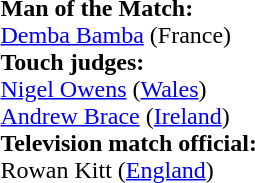<table style="width:100%">
<tr>
<td><br><strong>Man of the Match:</strong>
<br><a href='#'>Demba Bamba</a> (France)<br><strong>Touch judges:</strong>
<br><a href='#'>Nigel Owens</a> (<a href='#'>Wales</a>)
<br><a href='#'>Andrew Brace</a> (<a href='#'>Ireland</a>)
<br><strong>Television match official:</strong>
<br>Rowan Kitt (<a href='#'>England</a>)</td>
</tr>
</table>
